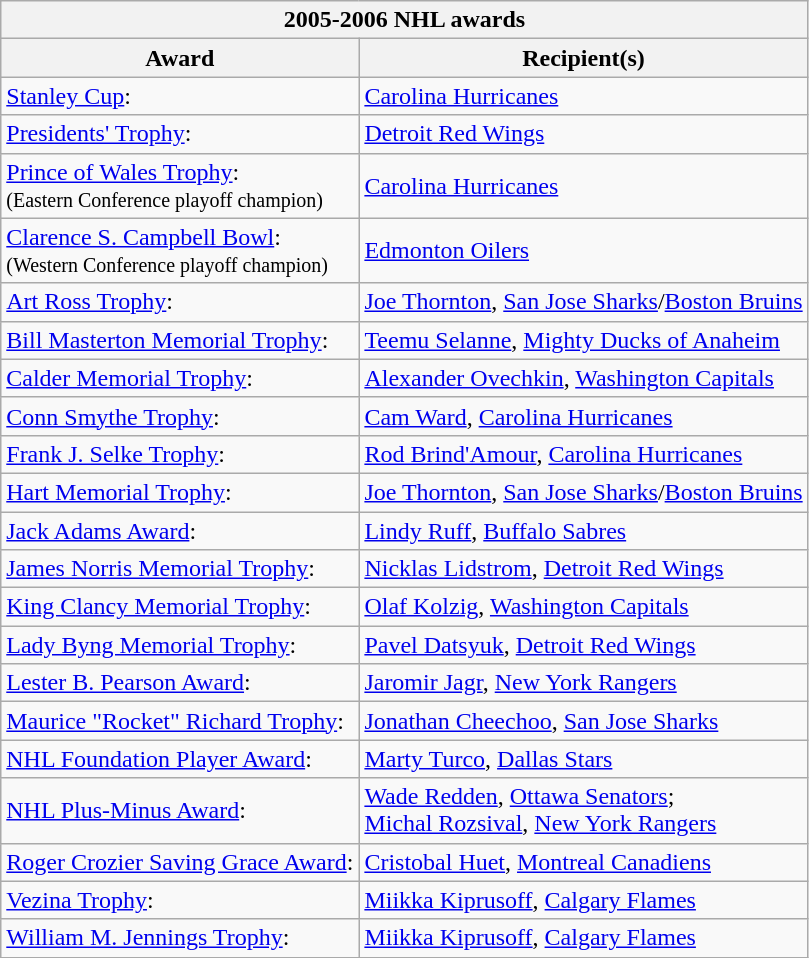<table class="wikitable">
<tr>
<th bgcolor="#DDDDDD" colspan="2">2005-2006 NHL awards</th>
</tr>
<tr>
<th>Award</th>
<th>Recipient(s)</th>
</tr>
<tr>
<td><a href='#'>Stanley Cup</a>:</td>
<td><a href='#'>Carolina Hurricanes</a></td>
</tr>
<tr>
<td><a href='#'>Presidents' Trophy</a>:</td>
<td><a href='#'>Detroit Red Wings</a></td>
</tr>
<tr>
<td><a href='#'>Prince of Wales Trophy</a>: <br><small>(Eastern Conference playoff champion)</small></td>
<td><a href='#'>Carolina Hurricanes</a></td>
</tr>
<tr>
<td><a href='#'>Clarence S. Campbell Bowl</a>: <br><small>(Western Conference playoff champion)</small></td>
<td><a href='#'>Edmonton Oilers</a></td>
</tr>
<tr>
<td><a href='#'>Art Ross Trophy</a>:</td>
<td><a href='#'>Joe Thornton</a>, <a href='#'>San Jose Sharks</a>/<a href='#'>Boston Bruins</a></td>
</tr>
<tr>
<td><a href='#'>Bill Masterton Memorial Trophy</a>:</td>
<td><a href='#'>Teemu Selanne</a>, <a href='#'>Mighty Ducks of Anaheim</a></td>
</tr>
<tr>
<td><a href='#'>Calder Memorial Trophy</a>:</td>
<td><a href='#'>Alexander Ovechkin</a>, <a href='#'>Washington Capitals</a></td>
</tr>
<tr>
<td><a href='#'>Conn Smythe Trophy</a>:</td>
<td><a href='#'>Cam Ward</a>, <a href='#'>Carolina Hurricanes</a></td>
</tr>
<tr>
<td><a href='#'>Frank J. Selke Trophy</a>:</td>
<td><a href='#'>Rod Brind'Amour</a>, <a href='#'>Carolina Hurricanes</a></td>
</tr>
<tr>
<td><a href='#'>Hart Memorial Trophy</a>:</td>
<td><a href='#'>Joe Thornton</a>, <a href='#'>San Jose Sharks</a>/<a href='#'>Boston Bruins</a></td>
</tr>
<tr>
<td><a href='#'>Jack Adams Award</a>:</td>
<td><a href='#'>Lindy Ruff</a>, <a href='#'>Buffalo Sabres</a></td>
</tr>
<tr>
<td><a href='#'>James Norris Memorial Trophy</a>:</td>
<td><a href='#'>Nicklas Lidstrom</a>, <a href='#'>Detroit Red Wings</a></td>
</tr>
<tr>
<td><a href='#'>King Clancy Memorial Trophy</a>:</td>
<td><a href='#'>Olaf Kolzig</a>, <a href='#'>Washington Capitals</a></td>
</tr>
<tr>
<td><a href='#'>Lady Byng Memorial Trophy</a>:</td>
<td><a href='#'>Pavel Datsyuk</a>, <a href='#'>Detroit Red Wings</a></td>
</tr>
<tr>
<td><a href='#'>Lester B. Pearson Award</a>:</td>
<td><a href='#'>Jaromir Jagr</a>, <a href='#'>New York Rangers</a></td>
</tr>
<tr>
<td><a href='#'>Maurice "Rocket" Richard Trophy</a>:</td>
<td><a href='#'>Jonathan Cheechoo</a>, <a href='#'>San Jose Sharks</a></td>
</tr>
<tr>
<td><a href='#'>NHL Foundation Player Award</a>:</td>
<td><a href='#'>Marty Turco</a>, <a href='#'>Dallas Stars</a></td>
</tr>
<tr>
<td><a href='#'>NHL Plus-Minus Award</a>:</td>
<td><a href='#'>Wade Redden</a>, <a href='#'>Ottawa Senators</a>;<br> <a href='#'>Michal Rozsival</a>, <a href='#'>New York Rangers</a></td>
</tr>
<tr>
<td><a href='#'>Roger Crozier Saving Grace Award</a>:</td>
<td><a href='#'>Cristobal Huet</a>, <a href='#'>Montreal Canadiens</a></td>
</tr>
<tr>
<td><a href='#'>Vezina Trophy</a>:</td>
<td><a href='#'>Miikka Kiprusoff</a>, <a href='#'>Calgary Flames</a></td>
</tr>
<tr>
<td><a href='#'>William M. Jennings Trophy</a>:</td>
<td><a href='#'>Miikka Kiprusoff</a>, <a href='#'>Calgary Flames</a></td>
</tr>
</table>
